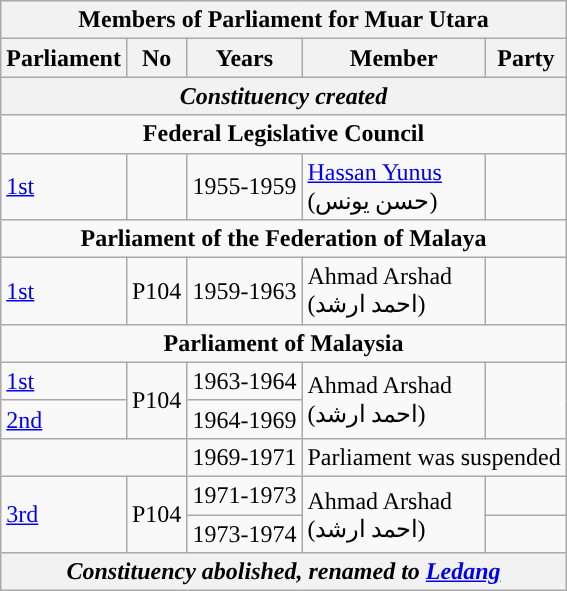<table class=wikitable>
<tr>
<th colspan="5">Members of Parliament for Muar Utara</th>
</tr>
<tr>
<th>Parliament</th>
<th>No</th>
<th>Years</th>
<th>Member</th>
<th>Party</th>
</tr>
<tr>
<th colspan="5" align="center"><em>Constituency created</em></th>
</tr>
<tr>
<td colspan="5" align="center"><strong>Federal Legislative Council</strong></td>
</tr>
<tr>
<td><a href='#'>1st</a></td>
<td></td>
<td>1955-1959</td>
<td><a href='#'>Hassan Yunus</a>  <br>(حسن يونس‎)</td>
<td></td>
</tr>
<tr>
<td colspan="5" align="center"><strong>Parliament of the Federation of Malaya</strong></td>
</tr>
<tr>
<td><a href='#'>1st</a></td>
<td>P104</td>
<td>1959-1963</td>
<td>Ahmad Arshad <br> (احمد ارشد)</td>
<td></td>
</tr>
<tr>
<td colspan="5" align="center"><strong>Parliament of Malaysia</strong></td>
</tr>
<tr>
<td><a href='#'>1st</a></td>
<td rowspan="2">P104</td>
<td>1963-1964</td>
<td rowspan=2>Ahmad Arshad <br> (احمد ارشد)</td>
<td rowspan=2></td>
</tr>
<tr>
<td><a href='#'>2nd</a></td>
<td>1964-1969</td>
</tr>
<tr>
<td colspan="2"></td>
<td>1969-1971</td>
<td colspan=2 align=center>Parliament was suspended</td>
</tr>
<tr>
<td rowspan=2><a href='#'>3rd</a></td>
<td rowspan="2">P104</td>
<td>1971-1973</td>
<td rowspan=2>Ahmad Arshad  <br>(احمد ارشد)</td>
<td></td>
</tr>
<tr>
<td>1973-1974</td>
<td></td>
</tr>
<tr>
<th colspan="5" align="center"><em>Constituency abolished, renamed to <a href='#'>Ledang</a></em></th>
</tr>
</table>
